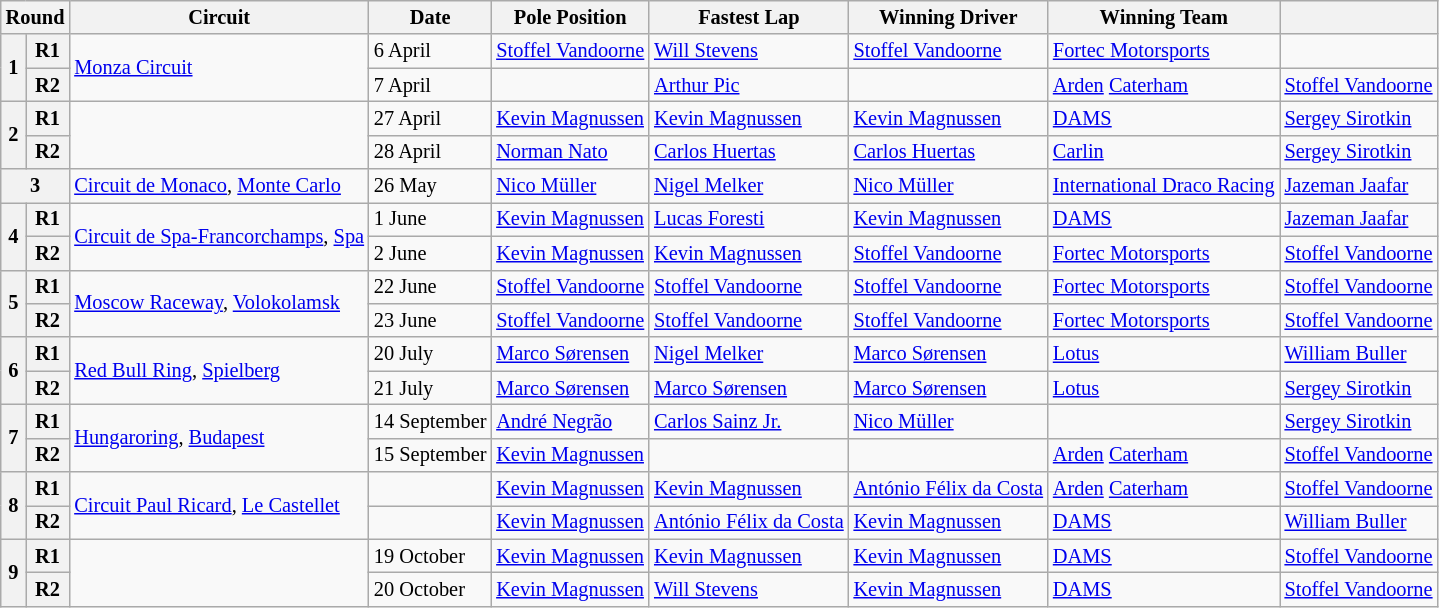<table class="wikitable" style="font-size: 85%">
<tr>
<th colspan=2>Round</th>
<th>Circuit</th>
<th>Date</th>
<th>Pole Position</th>
<th>Fastest Lap</th>
<th>Winning Driver</th>
<th>Winning Team</th>
<th></th>
</tr>
<tr>
<th rowspan=2>1</th>
<th>R1</th>
<td rowspan=2> <a href='#'>Monza Circuit</a></td>
<td>6 April</td>
<td> <a href='#'>Stoffel Vandoorne</a></td>
<td> <a href='#'>Will Stevens</a></td>
<td> <a href='#'>Stoffel Vandoorne</a></td>
<td> <a href='#'>Fortec Motorsports</a></td>
<td></td>
</tr>
<tr>
<th>R2</th>
<td>7 April</td>
<td></td>
<td> <a href='#'>Arthur Pic</a></td>
<td></td>
<td> <a href='#'>Arden</a> <a href='#'>Caterham</a></td>
<td> <a href='#'>Stoffel Vandoorne</a></td>
</tr>
<tr>
<th rowspan=2>2</th>
<th>R1</th>
<td rowspan=2></td>
<td>27 April</td>
<td> <a href='#'>Kevin Magnussen</a></td>
<td> <a href='#'>Kevin Magnussen</a></td>
<td> <a href='#'>Kevin Magnussen</a></td>
<td> <a href='#'>DAMS</a></td>
<td> <a href='#'>Sergey Sirotkin</a></td>
</tr>
<tr>
<th>R2</th>
<td>28 April</td>
<td> <a href='#'>Norman Nato</a></td>
<td> <a href='#'>Carlos Huertas</a></td>
<td> <a href='#'>Carlos Huertas</a></td>
<td> <a href='#'>Carlin</a></td>
<td> <a href='#'>Sergey Sirotkin</a></td>
</tr>
<tr>
<th colspan=2>3</th>
<td> <a href='#'>Circuit de Monaco</a>, <a href='#'>Monte Carlo</a></td>
<td>26 May</td>
<td> <a href='#'>Nico Müller</a></td>
<td> <a href='#'>Nigel Melker</a></td>
<td> <a href='#'>Nico Müller</a></td>
<td> <a href='#'>International Draco Racing</a></td>
<td> <a href='#'>Jazeman Jaafar</a></td>
</tr>
<tr>
<th rowspan=2>4</th>
<th>R1</th>
<td rowspan=2> <a href='#'>Circuit de Spa-Francorchamps</a>, <a href='#'>Spa</a></td>
<td>1 June</td>
<td> <a href='#'>Kevin Magnussen</a></td>
<td> <a href='#'>Lucas Foresti</a></td>
<td> <a href='#'>Kevin Magnussen</a></td>
<td> <a href='#'>DAMS</a></td>
<td> <a href='#'>Jazeman Jaafar</a></td>
</tr>
<tr>
<th>R2</th>
<td>2 June</td>
<td> <a href='#'>Kevin Magnussen</a></td>
<td> <a href='#'>Kevin Magnussen</a></td>
<td> <a href='#'>Stoffel Vandoorne</a></td>
<td> <a href='#'>Fortec Motorsports</a></td>
<td> <a href='#'>Stoffel Vandoorne</a></td>
</tr>
<tr>
<th rowspan=2>5</th>
<th>R1</th>
<td rowspan=2> <a href='#'>Moscow Raceway</a>, <a href='#'>Volokolamsk</a></td>
<td>22 June</td>
<td> <a href='#'>Stoffel Vandoorne</a></td>
<td> <a href='#'>Stoffel Vandoorne</a></td>
<td> <a href='#'>Stoffel Vandoorne</a></td>
<td> <a href='#'>Fortec Motorsports</a></td>
<td> <a href='#'>Stoffel Vandoorne</a></td>
</tr>
<tr>
<th>R2</th>
<td>23 June</td>
<td> <a href='#'>Stoffel Vandoorne</a></td>
<td> <a href='#'>Stoffel Vandoorne</a></td>
<td> <a href='#'>Stoffel Vandoorne</a></td>
<td> <a href='#'>Fortec Motorsports</a></td>
<td> <a href='#'>Stoffel Vandoorne</a></td>
</tr>
<tr>
<th rowspan=2>6</th>
<th>R1</th>
<td rowspan=2> <a href='#'>Red Bull Ring</a>, <a href='#'>Spielberg</a></td>
<td>20 July</td>
<td> <a href='#'>Marco Sørensen</a></td>
<td> <a href='#'>Nigel Melker</a></td>
<td> <a href='#'>Marco Sørensen</a></td>
<td> <a href='#'>Lotus</a></td>
<td> <a href='#'>William Buller</a></td>
</tr>
<tr>
<th>R2</th>
<td>21 July</td>
<td> <a href='#'>Marco Sørensen</a></td>
<td> <a href='#'>Marco Sørensen</a></td>
<td> <a href='#'>Marco Sørensen</a></td>
<td> <a href='#'>Lotus</a></td>
<td> <a href='#'>Sergey Sirotkin</a></td>
</tr>
<tr>
<th rowspan=2>7</th>
<th>R1</th>
<td rowspan=2> <a href='#'>Hungaroring</a>, <a href='#'>Budapest</a></td>
<td>14 September</td>
<td> <a href='#'>André Negrão</a></td>
<td> <a href='#'>Carlos Sainz Jr.</a></td>
<td> <a href='#'>Nico Müller</a></td>
<td></td>
<td> <a href='#'>Sergey Sirotkin</a></td>
</tr>
<tr>
<th>R2</th>
<td>15 September</td>
<td> <a href='#'>Kevin Magnussen</a></td>
<td></td>
<td></td>
<td> <a href='#'>Arden</a> <a href='#'>Caterham</a></td>
<td> <a href='#'>Stoffel Vandoorne</a></td>
</tr>
<tr>
<th rowspan=2>8</th>
<th>R1</th>
<td rowspan=2> <a href='#'>Circuit Paul Ricard</a>, <a href='#'>Le Castellet</a></td>
<td></td>
<td> <a href='#'>Kevin Magnussen</a></td>
<td> <a href='#'>Kevin Magnussen</a></td>
<td> <a href='#'>António Félix da Costa</a></td>
<td> <a href='#'>Arden</a> <a href='#'>Caterham</a></td>
<td> <a href='#'>Stoffel Vandoorne</a></td>
</tr>
<tr>
<th>R2</th>
<td></td>
<td> <a href='#'>Kevin Magnussen</a></td>
<td> <a href='#'>António Félix da Costa</a></td>
<td> <a href='#'>Kevin Magnussen</a></td>
<td> <a href='#'>DAMS</a></td>
<td> <a href='#'>William Buller</a></td>
</tr>
<tr>
<th rowspan=2>9</th>
<th>R1</th>
<td rowspan=2></td>
<td>19 October</td>
<td> <a href='#'>Kevin Magnussen</a></td>
<td> <a href='#'>Kevin Magnussen</a></td>
<td> <a href='#'>Kevin Magnussen</a></td>
<td> <a href='#'>DAMS</a></td>
<td> <a href='#'>Stoffel Vandoorne</a></td>
</tr>
<tr>
<th>R2</th>
<td>20 October</td>
<td> <a href='#'>Kevin Magnussen</a></td>
<td> <a href='#'>Will Stevens</a></td>
<td> <a href='#'>Kevin Magnussen</a></td>
<td> <a href='#'>DAMS</a></td>
<td> <a href='#'>Stoffel Vandoorne</a></td>
</tr>
</table>
